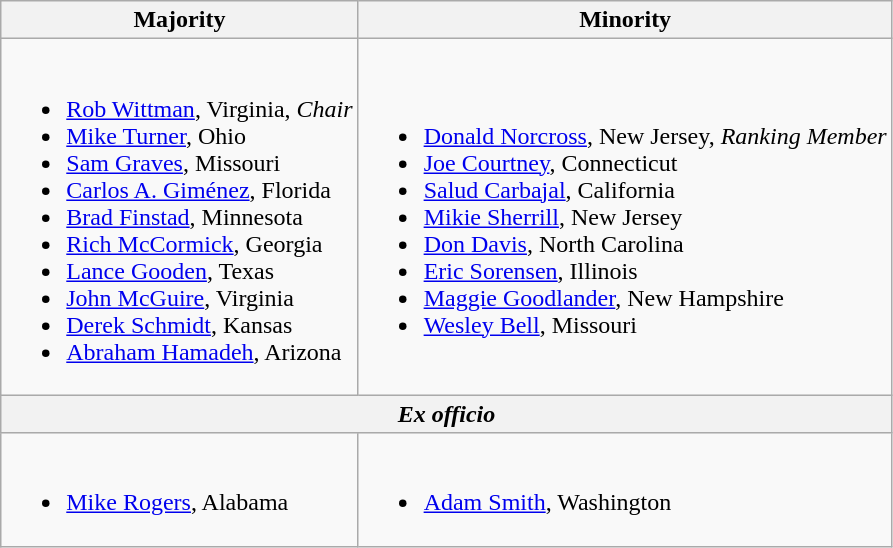<table class=wikitable>
<tr>
<th>Majority</th>
<th>Minority</th>
</tr>
<tr>
<td><br><ul><li><a href='#'>Rob Wittman</a>, Virginia, <em>Chair</em></li><li><a href='#'>Mike Turner</a>, Ohio</li><li><a href='#'>Sam Graves</a>, Missouri</li><li><a href='#'>Carlos A. Giménez</a>, Florida</li><li><a href='#'>Brad Finstad</a>, Minnesota</li><li><a href='#'>Rich McCormick</a>, Georgia</li><li><a href='#'>Lance Gooden</a>, Texas</li><li><a href='#'>John McGuire</a>, Virginia</li><li><a href='#'>Derek Schmidt</a>, Kansas</li><li><a href='#'>Abraham Hamadeh</a>, Arizona</li></ul></td>
<td><br><ul><li><a href='#'>Donald Norcross</a>, New Jersey, <em>Ranking Member</em></li><li><a href='#'>Joe Courtney</a>, Connecticut</li><li><a href='#'>Salud Carbajal</a>, California</li><li><a href='#'>Mikie Sherrill</a>, New Jersey</li><li><a href='#'>Don Davis</a>, North Carolina</li><li><a href='#'>Eric Sorensen</a>, Illinois</li><li><a href='#'>Maggie Goodlander</a>, New Hampshire</li><li><a href='#'>Wesley Bell</a>, Missouri</li></ul></td>
</tr>
<tr>
<th colspan=2><em>Ex officio</em></th>
</tr>
<tr>
<td><br><ul><li><a href='#'>Mike Rogers</a>, Alabama</li></ul></td>
<td><br><ul><li><a href='#'>Adam Smith</a>, Washington</li></ul></td>
</tr>
</table>
